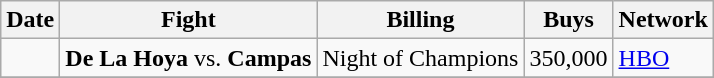<table class="wikitable">
<tr>
<th>Date</th>
<th>Fight</th>
<th>Billing</th>
<th>Buys</th>
<th>Network</th>
</tr>
<tr>
<td></td>
<td><strong>De La Hoya</strong> vs. <strong>Campas</strong></td>
<td>Night of Champions</td>
<td>350,000</td>
<td><a href='#'>HBO</a></td>
</tr>
<tr>
</tr>
</table>
